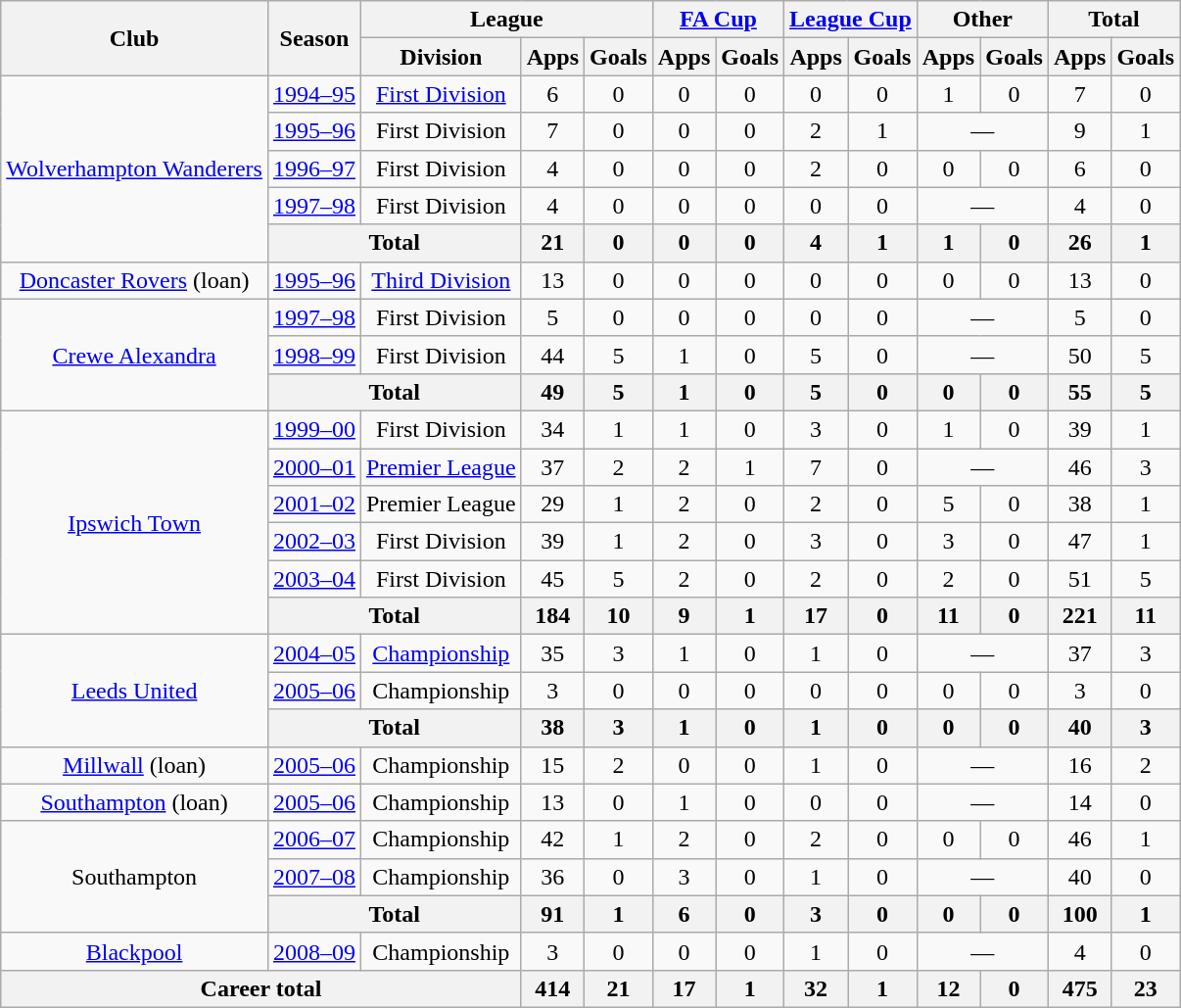<table class=wikitable style="text-align:center;">
<tr>
<th rowspan=2>Club</th>
<th rowspan=2>Season</th>
<th colspan=3>League</th>
<th colspan=2><a href='#'>FA Cup</a></th>
<th colspan=2><a href='#'>League Cup</a></th>
<th colspan=2>Other</th>
<th colspan=2>Total</th>
</tr>
<tr>
<th>Division</th>
<th>Apps</th>
<th>Goals</th>
<th>Apps</th>
<th>Goals</th>
<th>Apps</th>
<th>Goals</th>
<th>Apps</th>
<th>Goals</th>
<th>Apps</th>
<th>Goals</th>
</tr>
<tr>
<td rowspan=5><a href='#'>Wolverhampton Wanderers</a></td>
<td><a href='#'>1994–95</a></td>
<td><a href='#'>First Division</a></td>
<td>6</td>
<td>0</td>
<td>0</td>
<td>0</td>
<td>0</td>
<td>0</td>
<td>1</td>
<td>0</td>
<td>7</td>
<td>0</td>
</tr>
<tr>
<td><a href='#'>1995–96</a></td>
<td>First Division</td>
<td>7</td>
<td>0</td>
<td>0</td>
<td>0</td>
<td>2</td>
<td>1</td>
<td colspan="2">—</td>
<td>9</td>
<td>1</td>
</tr>
<tr>
<td><a href='#'>1996–97</a></td>
<td>First Division</td>
<td>4</td>
<td>0</td>
<td>0</td>
<td>0</td>
<td>2</td>
<td>0</td>
<td>0</td>
<td>0</td>
<td>6</td>
<td>0</td>
</tr>
<tr>
<td><a href='#'>1997–98</a></td>
<td>First Division</td>
<td>4</td>
<td>0</td>
<td>0</td>
<td>0</td>
<td>0</td>
<td>0</td>
<td colspan="2">—</td>
<td>4</td>
<td>0</td>
</tr>
<tr>
<th colspan="2">Total</th>
<th>21</th>
<th>0</th>
<th>0</th>
<th>0</th>
<th>4</th>
<th>1</th>
<th>1</th>
<th>0</th>
<th>26</th>
<th>1</th>
</tr>
<tr>
<td><a href='#'>Doncaster Rovers</a> (loan)</td>
<td><a href='#'>1995–96</a></td>
<td><a href='#'>Third Division</a></td>
<td>13</td>
<td>0</td>
<td>0</td>
<td>0</td>
<td>0</td>
<td>0</td>
<td>0</td>
<td>0</td>
<td>13</td>
<td>0</td>
</tr>
<tr>
<td rowspan=3><a href='#'>Crewe Alexandra</a></td>
<td><a href='#'>1997–98</a></td>
<td>First Division</td>
<td>5</td>
<td>0</td>
<td>0</td>
<td>0</td>
<td>0</td>
<td>0</td>
<td colspan="2">—</td>
<td>5</td>
<td>0</td>
</tr>
<tr>
<td><a href='#'>1998–99</a></td>
<td>First Division</td>
<td>44</td>
<td>5</td>
<td>1</td>
<td>0</td>
<td>5</td>
<td>0</td>
<td colspan="2">—</td>
<td>50</td>
<td>5</td>
</tr>
<tr>
<th colspan="2">Total</th>
<th>49</th>
<th>5</th>
<th>1</th>
<th>0</th>
<th>5</th>
<th>0</th>
<th>0</th>
<th>0</th>
<th>55</th>
<th>5</th>
</tr>
<tr>
<td rowspan=6><a href='#'>Ipswich Town</a></td>
<td><a href='#'>1999–00</a></td>
<td>First Division</td>
<td>34</td>
<td>1</td>
<td>1</td>
<td>0</td>
<td>3</td>
<td>0</td>
<td>1</td>
<td>0</td>
<td>39</td>
<td>1</td>
</tr>
<tr>
<td><a href='#'>2000–01</a></td>
<td><a href='#'>Premier League</a></td>
<td>37</td>
<td>2</td>
<td>2</td>
<td>1</td>
<td>7</td>
<td>0</td>
<td colspan="2">—</td>
<td>46</td>
<td>3</td>
</tr>
<tr>
<td><a href='#'>2001–02</a></td>
<td>Premier League</td>
<td>29</td>
<td>1</td>
<td>2</td>
<td>0</td>
<td>2</td>
<td>0</td>
<td>5</td>
<td>0</td>
<td>38</td>
<td>1</td>
</tr>
<tr>
<td><a href='#'>2002–03</a></td>
<td>First Division</td>
<td>39</td>
<td>1</td>
<td>2</td>
<td>0</td>
<td>3</td>
<td>0</td>
<td>3</td>
<td>0</td>
<td>47</td>
<td>1</td>
</tr>
<tr>
<td><a href='#'>2003–04</a></td>
<td>First Division</td>
<td>45</td>
<td>5</td>
<td>2</td>
<td>0</td>
<td>2</td>
<td>0</td>
<td>2</td>
<td>0</td>
<td>51</td>
<td>5</td>
</tr>
<tr>
<th colspan="2">Total</th>
<th>184</th>
<th>10</th>
<th>9</th>
<th>1</th>
<th>17</th>
<th>0</th>
<th>11</th>
<th>0</th>
<th>221</th>
<th>11</th>
</tr>
<tr>
<td rowspan=3><a href='#'>Leeds United</a></td>
<td><a href='#'>2004–05</a></td>
<td><a href='#'>Championship</a></td>
<td>35</td>
<td>3</td>
<td>1</td>
<td>0</td>
<td>1</td>
<td>0</td>
<td colspan="2">—</td>
<td>37</td>
<td>3</td>
</tr>
<tr>
<td><a href='#'>2005–06</a></td>
<td>Championship</td>
<td>3</td>
<td>0</td>
<td>0</td>
<td>0</td>
<td>0</td>
<td>0</td>
<td>0</td>
<td>0</td>
<td>3</td>
<td>0</td>
</tr>
<tr>
<th colspan="2">Total</th>
<th>38</th>
<th>3</th>
<th>1</th>
<th>0</th>
<th>1</th>
<th>0</th>
<th>0</th>
<th>0</th>
<th>40</th>
<th>3</th>
</tr>
<tr>
<td><a href='#'>Millwall</a> (loan)</td>
<td><a href='#'>2005–06</a></td>
<td>Championship</td>
<td>15</td>
<td>2</td>
<td>0</td>
<td>0</td>
<td>1</td>
<td>0</td>
<td colspan="2">—</td>
<td>16</td>
<td>2</td>
</tr>
<tr>
<td><a href='#'>Southampton</a> (loan)</td>
<td><a href='#'>2005–06</a></td>
<td>Championship</td>
<td>13</td>
<td>0</td>
<td>1</td>
<td>0</td>
<td>0</td>
<td>0</td>
<td colspan="2">—</td>
<td>14</td>
<td>0</td>
</tr>
<tr>
<td rowspan=3>Southampton</td>
<td><a href='#'>2006–07</a></td>
<td>Championship</td>
<td>42</td>
<td>1</td>
<td>2</td>
<td>0</td>
<td>2</td>
<td>0</td>
<td>0</td>
<td>0</td>
<td>46</td>
<td>1</td>
</tr>
<tr>
<td><a href='#'>2007–08</a></td>
<td>Championship</td>
<td>36</td>
<td>0</td>
<td>3</td>
<td>0</td>
<td>1</td>
<td>0</td>
<td colspan="2">—</td>
<td>40</td>
<td>0</td>
</tr>
<tr>
<th colspan="2">Total</th>
<th>91</th>
<th>1</th>
<th>6</th>
<th>0</th>
<th>3</th>
<th>0</th>
<th>0</th>
<th>0</th>
<th>100</th>
<th>1</th>
</tr>
<tr>
<td><a href='#'>Blackpool</a></td>
<td><a href='#'>2008–09</a></td>
<td>Championship</td>
<td>3</td>
<td>0</td>
<td>0</td>
<td>0</td>
<td>1</td>
<td>0</td>
<td colspan="2">—</td>
<td>4</td>
<td>0</td>
</tr>
<tr>
<th colspan=3>Career total</th>
<th>414</th>
<th>21</th>
<th>17</th>
<th>1</th>
<th>32</th>
<th>1</th>
<th>12</th>
<th>0</th>
<th>475</th>
<th>23</th>
</tr>
</table>
